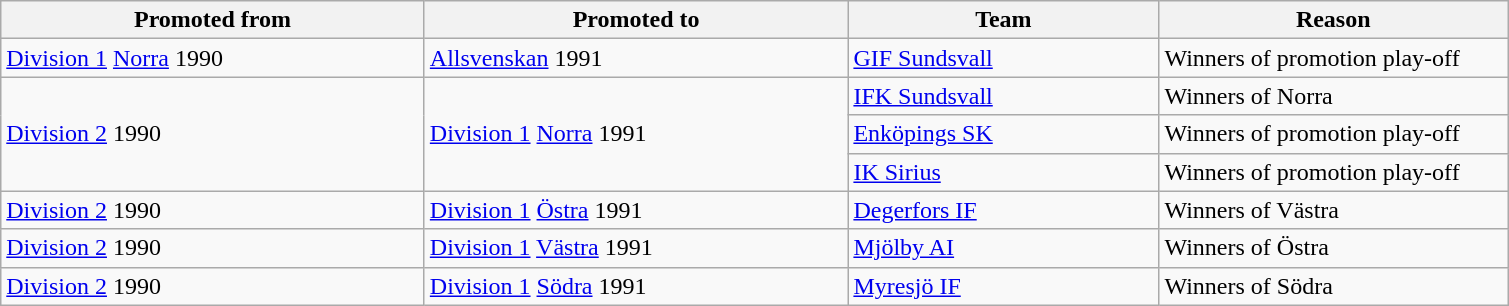<table class="wikitable" style="text-align: left">
<tr>
<th style="width: 275px;">Promoted from</th>
<th style="width: 275px;">Promoted to</th>
<th style="width: 200px;">Team</th>
<th style="width: 225px;">Reason</th>
</tr>
<tr>
<td><a href='#'>Division 1</a> <a href='#'>Norra</a> 1990</td>
<td><a href='#'>Allsvenskan</a> 1991</td>
<td><a href='#'>GIF Sundsvall</a></td>
<td>Winners of promotion play-off</td>
</tr>
<tr>
<td rowspan=3><a href='#'>Division 2</a> 1990</td>
<td rowspan=3><a href='#'>Division 1</a> <a href='#'>Norra</a> 1991</td>
<td><a href='#'>IFK Sundsvall</a></td>
<td>Winners of Norra</td>
</tr>
<tr>
<td><a href='#'>Enköpings SK</a></td>
<td>Winners of promotion play-off</td>
</tr>
<tr>
<td><a href='#'>IK Sirius</a></td>
<td>Winners of promotion play-off</td>
</tr>
<tr>
<td><a href='#'>Division 2</a> 1990</td>
<td><a href='#'>Division 1</a> <a href='#'>Östra</a> 1991</td>
<td><a href='#'>Degerfors IF</a></td>
<td>Winners of Västra</td>
</tr>
<tr>
<td><a href='#'>Division 2</a> 1990</td>
<td><a href='#'>Division 1</a> <a href='#'>Västra</a> 1991</td>
<td><a href='#'>Mjölby AI</a></td>
<td>Winners of Östra</td>
</tr>
<tr>
<td><a href='#'>Division 2</a> 1990</td>
<td><a href='#'>Division 1</a> <a href='#'>Södra</a> 1991</td>
<td><a href='#'>Myresjö IF</a></td>
<td>Winners of Södra</td>
</tr>
</table>
